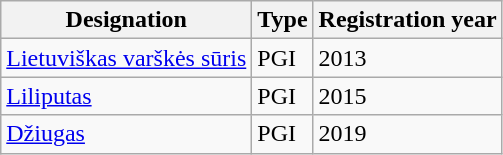<table class="wikitable">
<tr>
<th>Designation</th>
<th>Type</th>
<th>Registration year</th>
</tr>
<tr>
<td><a href='#'>Lietuviškas varškės sūris</a></td>
<td>PGI</td>
<td>2013</td>
</tr>
<tr>
<td><a href='#'>Liliputas</a></td>
<td>PGI</td>
<td>2015</td>
</tr>
<tr>
<td><a href='#'>Džiugas</a></td>
<td>PGI</td>
<td>2019</td>
</tr>
</table>
